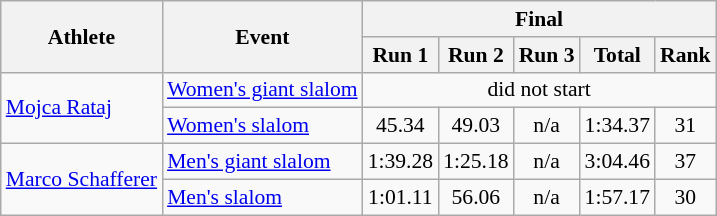<table class="wikitable" style="font-size:90%">
<tr>
<th rowspan="2">Athlete</th>
<th rowspan="2">Event</th>
<th colspan="5">Final</th>
</tr>
<tr>
<th>Run 1</th>
<th>Run 2</th>
<th>Run 3</th>
<th>Total</th>
<th>Rank</th>
</tr>
<tr>
<td rowspan=2><a href='#'>Mojca Rataj</a></td>
<td><a href='#'>Women's giant slalom</a></td>
<td colspan=5 align="center">did not start</td>
</tr>
<tr>
<td><a href='#'>Women's slalom</a></td>
<td align="center">45.34</td>
<td align="center">49.03</td>
<td align="center">n/a</td>
<td align="center">1:34.37</td>
<td align="center">31</td>
</tr>
<tr>
<td rowspan=2><a href='#'>Marco Schafferer</a></td>
<td><a href='#'>Men's giant slalom</a></td>
<td align="center">1:39.28</td>
<td align="center">1:25.18</td>
<td align="center">n/a</td>
<td align="center">3:04.46</td>
<td align="center">37</td>
</tr>
<tr>
<td><a href='#'>Men's slalom</a></td>
<td align="center">1:01.11</td>
<td align="center">56.06</td>
<td align="center">n/a</td>
<td align="center">1:57.17</td>
<td align="center">30</td>
</tr>
</table>
